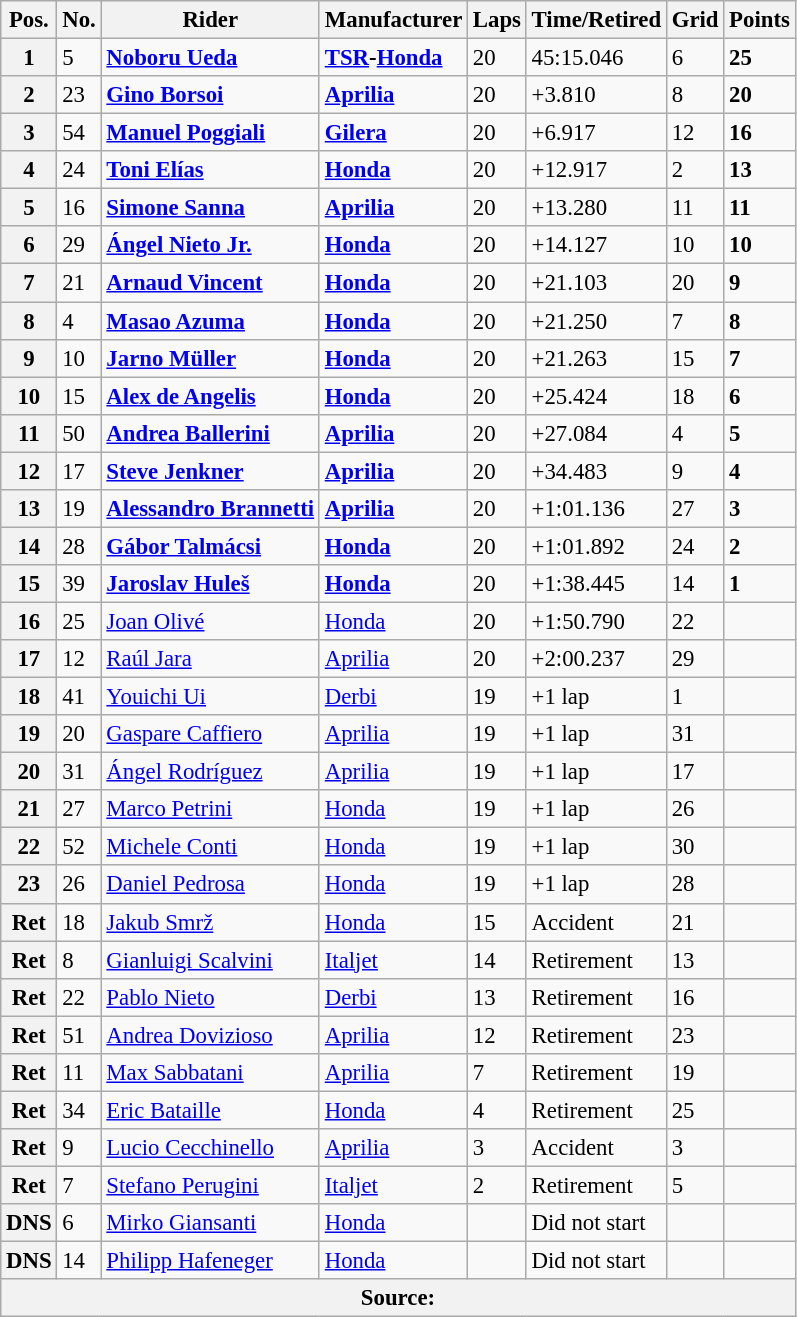<table class="wikitable" style="font-size: 95%;">
<tr>
<th>Pos.</th>
<th>No.</th>
<th>Rider</th>
<th>Manufacturer</th>
<th>Laps</th>
<th>Time/Retired</th>
<th>Grid</th>
<th>Points</th>
</tr>
<tr>
<th>1</th>
<td>5</td>
<td> <strong><a href='#'>Noboru Ueda</a></strong></td>
<td><strong><a href='#'>TSR</a>-<a href='#'>Honda</a></strong></td>
<td>20</td>
<td>45:15.046</td>
<td>6</td>
<td><strong>25</strong></td>
</tr>
<tr>
<th>2</th>
<td>23</td>
<td> <strong><a href='#'>Gino Borsoi</a></strong></td>
<td><strong><a href='#'>Aprilia</a></strong></td>
<td>20</td>
<td>+3.810</td>
<td>8</td>
<td><strong>20</strong></td>
</tr>
<tr>
<th>3</th>
<td>54</td>
<td> <strong><a href='#'>Manuel Poggiali</a></strong></td>
<td><strong><a href='#'>Gilera</a></strong></td>
<td>20</td>
<td>+6.917</td>
<td>12</td>
<td><strong>16</strong></td>
</tr>
<tr>
<th>4</th>
<td>24</td>
<td> <strong><a href='#'>Toni Elías</a></strong></td>
<td><strong><a href='#'>Honda</a></strong></td>
<td>20</td>
<td>+12.917</td>
<td>2</td>
<td><strong>13</strong></td>
</tr>
<tr>
<th>5</th>
<td>16</td>
<td> <strong><a href='#'>Simone Sanna</a></strong></td>
<td><strong><a href='#'>Aprilia</a></strong></td>
<td>20</td>
<td>+13.280</td>
<td>11</td>
<td><strong>11</strong></td>
</tr>
<tr>
<th>6</th>
<td>29</td>
<td> <strong><a href='#'>Ángel Nieto Jr.</a></strong></td>
<td><strong><a href='#'>Honda</a></strong></td>
<td>20</td>
<td>+14.127</td>
<td>10</td>
<td><strong>10</strong></td>
</tr>
<tr>
<th>7</th>
<td>21</td>
<td> <strong><a href='#'>Arnaud Vincent</a></strong></td>
<td><strong><a href='#'>Honda</a></strong></td>
<td>20</td>
<td>+21.103</td>
<td>20</td>
<td><strong>9</strong></td>
</tr>
<tr>
<th>8</th>
<td>4</td>
<td> <strong><a href='#'>Masao Azuma</a></strong></td>
<td><strong><a href='#'>Honda</a></strong></td>
<td>20</td>
<td>+21.250</td>
<td>7</td>
<td><strong>8</strong></td>
</tr>
<tr>
<th>9</th>
<td>10</td>
<td> <strong><a href='#'>Jarno Müller</a></strong></td>
<td><strong><a href='#'>Honda</a></strong></td>
<td>20</td>
<td>+21.263</td>
<td>15</td>
<td><strong>7</strong></td>
</tr>
<tr>
<th>10</th>
<td>15</td>
<td> <strong><a href='#'>Alex de Angelis</a></strong></td>
<td><strong><a href='#'>Honda</a></strong></td>
<td>20</td>
<td>+25.424</td>
<td>18</td>
<td><strong>6</strong></td>
</tr>
<tr>
<th>11</th>
<td>50</td>
<td> <strong><a href='#'>Andrea Ballerini</a></strong></td>
<td><strong><a href='#'>Aprilia</a></strong></td>
<td>20</td>
<td>+27.084</td>
<td>4</td>
<td><strong>5</strong></td>
</tr>
<tr>
<th>12</th>
<td>17</td>
<td> <strong><a href='#'>Steve Jenkner</a></strong></td>
<td><strong><a href='#'>Aprilia</a></strong></td>
<td>20</td>
<td>+34.483</td>
<td>9</td>
<td><strong>4</strong></td>
</tr>
<tr>
<th>13</th>
<td>19</td>
<td> <strong><a href='#'>Alessandro Brannetti</a></strong></td>
<td><strong><a href='#'>Aprilia</a></strong></td>
<td>20</td>
<td>+1:01.136</td>
<td>27</td>
<td><strong>3</strong></td>
</tr>
<tr>
<th>14</th>
<td>28</td>
<td> <strong><a href='#'>Gábor Talmácsi</a></strong></td>
<td><strong><a href='#'>Honda</a></strong></td>
<td>20</td>
<td>+1:01.892</td>
<td>24</td>
<td><strong>2</strong></td>
</tr>
<tr>
<th>15</th>
<td>39</td>
<td> <strong><a href='#'>Jaroslav Huleš</a></strong></td>
<td><strong><a href='#'>Honda</a></strong></td>
<td>20</td>
<td>+1:38.445</td>
<td>14</td>
<td><strong>1</strong></td>
</tr>
<tr>
<th>16</th>
<td>25</td>
<td> <a href='#'>Joan Olivé</a></td>
<td><a href='#'>Honda</a></td>
<td>20</td>
<td>+1:50.790</td>
<td>22</td>
<td></td>
</tr>
<tr>
<th>17</th>
<td>12</td>
<td> <a href='#'>Raúl Jara</a></td>
<td><a href='#'>Aprilia</a></td>
<td>20</td>
<td>+2:00.237</td>
<td>29</td>
<td></td>
</tr>
<tr>
<th>18</th>
<td>41</td>
<td> <a href='#'>Youichi Ui</a></td>
<td><a href='#'>Derbi</a></td>
<td>19</td>
<td>+1 lap</td>
<td>1</td>
<td></td>
</tr>
<tr>
<th>19</th>
<td>20</td>
<td> <a href='#'>Gaspare Caffiero</a></td>
<td><a href='#'>Aprilia</a></td>
<td>19</td>
<td>+1 lap</td>
<td>31</td>
<td></td>
</tr>
<tr>
<th>20</th>
<td>31</td>
<td> <a href='#'>Ángel Rodríguez</a></td>
<td><a href='#'>Aprilia</a></td>
<td>19</td>
<td>+1 lap</td>
<td>17</td>
<td></td>
</tr>
<tr>
<th>21</th>
<td>27</td>
<td> <a href='#'>Marco Petrini</a></td>
<td><a href='#'>Honda</a></td>
<td>19</td>
<td>+1 lap</td>
<td>26</td>
<td></td>
</tr>
<tr>
<th>22</th>
<td>52</td>
<td> <a href='#'>Michele Conti</a></td>
<td><a href='#'>Honda</a></td>
<td>19</td>
<td>+1 lap</td>
<td>30</td>
<td></td>
</tr>
<tr>
<th>23</th>
<td>26</td>
<td> <a href='#'>Daniel Pedrosa</a></td>
<td><a href='#'>Honda</a></td>
<td>19</td>
<td>+1 lap</td>
<td>28</td>
<td></td>
</tr>
<tr>
<th>Ret</th>
<td>18</td>
<td> <a href='#'>Jakub Smrž</a></td>
<td><a href='#'>Honda</a></td>
<td>15</td>
<td>Accident</td>
<td>21</td>
<td></td>
</tr>
<tr>
<th>Ret</th>
<td>8</td>
<td> <a href='#'>Gianluigi Scalvini</a></td>
<td><a href='#'>Italjet</a></td>
<td>14</td>
<td>Retirement</td>
<td>13</td>
<td></td>
</tr>
<tr>
<th>Ret</th>
<td>22</td>
<td> <a href='#'>Pablo Nieto</a></td>
<td><a href='#'>Derbi</a></td>
<td>13</td>
<td>Retirement</td>
<td>16</td>
<td></td>
</tr>
<tr>
<th>Ret</th>
<td>51</td>
<td> <a href='#'>Andrea Dovizioso</a></td>
<td><a href='#'>Aprilia</a></td>
<td>12</td>
<td>Retirement</td>
<td>23</td>
<td></td>
</tr>
<tr>
<th>Ret</th>
<td>11</td>
<td> <a href='#'>Max Sabbatani</a></td>
<td><a href='#'>Aprilia</a></td>
<td>7</td>
<td>Retirement</td>
<td>19</td>
<td></td>
</tr>
<tr>
<th>Ret</th>
<td>34</td>
<td> <a href='#'>Eric Bataille</a></td>
<td><a href='#'>Honda</a></td>
<td>4</td>
<td>Retirement</td>
<td>25</td>
<td></td>
</tr>
<tr>
<th>Ret</th>
<td>9</td>
<td> <a href='#'>Lucio Cecchinello</a></td>
<td><a href='#'>Aprilia</a></td>
<td>3</td>
<td>Accident</td>
<td>3</td>
<td></td>
</tr>
<tr>
<th>Ret</th>
<td>7</td>
<td> <a href='#'>Stefano Perugini</a></td>
<td><a href='#'>Italjet</a></td>
<td>2</td>
<td>Retirement</td>
<td>5</td>
<td></td>
</tr>
<tr>
<th>DNS</th>
<td>6</td>
<td> <a href='#'>Mirko Giansanti</a></td>
<td><a href='#'>Honda</a></td>
<td></td>
<td>Did not start</td>
<td></td>
<td></td>
</tr>
<tr>
<th>DNS</th>
<td>14</td>
<td> <a href='#'>Philipp Hafeneger</a></td>
<td><a href='#'>Honda</a></td>
<td></td>
<td>Did not start</td>
<td></td>
<td></td>
</tr>
<tr>
<th colspan=8>Source: </th>
</tr>
</table>
